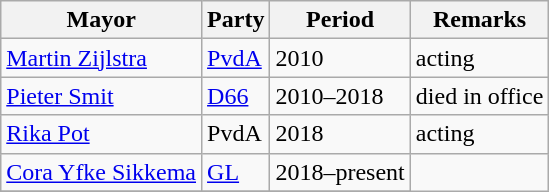<table Class="wikitable">
<tr>
<th>Mayor</th>
<th>Party</th>
<th>Period</th>
<th>Remarks</th>
</tr>
<tr>
<td><a href='#'>Martin Zijlstra</a></td>
<td><a href='#'>PvdA</a></td>
<td>2010</td>
<td>acting</td>
</tr>
<tr>
<td><a href='#'>Pieter Smit</a></td>
<td><a href='#'>D66</a></td>
<td>2010–2018</td>
<td>died in office</td>
</tr>
<tr>
<td><a href='#'>Rika Pot</a></td>
<td>PvdA</td>
<td>2018</td>
<td>acting</td>
</tr>
<tr>
<td><a href='#'>Cora Yfke Sikkema</a></td>
<td><a href='#'>GL</a></td>
<td>2018–present</td>
</tr>
<tr>
</tr>
</table>
